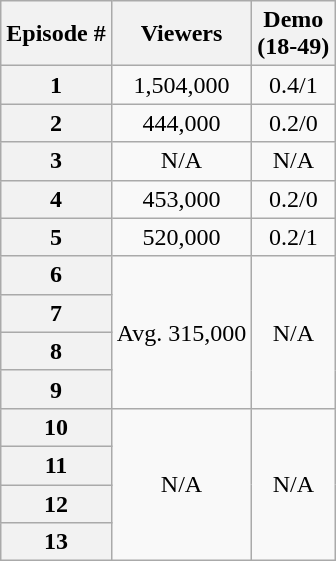<table class="wikitable">
<tr>
<th>Episode #</th>
<th>Viewers</th>
<th>Demo<br> (18-49)</th>
</tr>
<tr>
<th style="text-align:center"><strong>1</strong></th>
<td style="text-align:center">1,504,000</td>
<td style="text-align:center">0.4/1</td>
</tr>
<tr>
<th style="text-align:center"><strong>2</strong></th>
<td style="text-align:center">444,000</td>
<td style="text-align:center">0.2/0</td>
</tr>
<tr>
<th style="text-align:center"><strong>3</strong></th>
<td style="text-align:center">N/A</td>
<td style="text-align:center">N/A</td>
</tr>
<tr>
<th style="text-align:center"><strong>4</strong></th>
<td style="text-align:center">453,000</td>
<td style="text-align:center">0.2/0</td>
</tr>
<tr>
<th style="text-align:center"><strong>5</strong></th>
<td style="text-align:center">520,000</td>
<td style="text-align:center">0.2/1</td>
</tr>
<tr>
<th style="text-align:center"><strong>6</strong></th>
<td style="text-align:center" rowspan="4" colspan="1">Avg. 315,000</td>
<td style="text-align:center" rowspan="4" colspan="1">N/A</td>
</tr>
<tr>
<th style="text-align:center"><strong>7</strong></th>
</tr>
<tr>
<th style="text-align:center"><strong>8</strong></th>
</tr>
<tr>
<th style="text-align:center"><strong>9</strong></th>
</tr>
<tr>
<th style="text-align:center"><strong>10</strong></th>
<td style="text-align:center" rowspan="4" colspan="1">N/A</td>
<td style="text-align:center" rowspan="4" colspan="1">N/A</td>
</tr>
<tr>
<th style="text-align:center"><strong>11</strong></th>
</tr>
<tr>
<th style="text-align:center"><strong>12</strong></th>
</tr>
<tr>
<th style="text-align:center"><strong>13</strong></th>
</tr>
</table>
